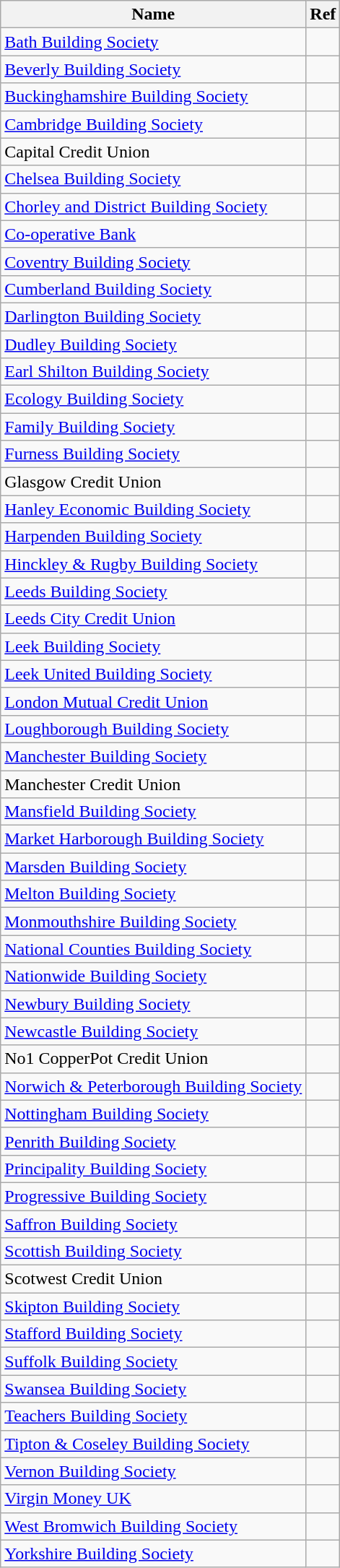<table class="wikitable">
<tr>
<th>Name</th>
<th>Ref</th>
</tr>
<tr>
<td><a href='#'>Bath Building Society</a></td>
<td></td>
</tr>
<tr>
<td><a href='#'>Beverly Building Society</a></td>
<td></td>
</tr>
<tr>
<td><a href='#'>Buckinghamshire Building Society</a></td>
<td></td>
</tr>
<tr>
<td><a href='#'>Cambridge Building Society</a></td>
<td></td>
</tr>
<tr>
<td>Capital Credit Union</td>
<td></td>
</tr>
<tr>
<td><a href='#'>Chelsea Building Society</a></td>
<td></td>
</tr>
<tr>
<td><a href='#'>Chorley and District Building Society</a></td>
<td></td>
</tr>
<tr>
<td><a href='#'>Co-operative Bank</a></td>
<td></td>
</tr>
<tr>
<td><a href='#'>Coventry Building Society</a></td>
<td></td>
</tr>
<tr>
<td><a href='#'>Cumberland Building Society</a></td>
<td></td>
</tr>
<tr>
<td><a href='#'>Darlington Building Society</a></td>
<td></td>
</tr>
<tr>
<td><a href='#'>Dudley Building Society</a></td>
<td></td>
</tr>
<tr>
<td><a href='#'>Earl Shilton Building Society</a></td>
<td></td>
</tr>
<tr>
<td><a href='#'>Ecology Building Society</a></td>
<td></td>
</tr>
<tr>
<td><a href='#'>Family Building Society</a></td>
<td></td>
</tr>
<tr>
<td><a href='#'>Furness Building Society</a></td>
<td></td>
</tr>
<tr>
<td>Glasgow Credit Union</td>
<td></td>
</tr>
<tr>
<td><a href='#'>Hanley Economic Building Society</a></td>
<td></td>
</tr>
<tr>
<td><a href='#'>Harpenden Building Society</a></td>
<td></td>
</tr>
<tr>
<td><a href='#'>Hinckley & Rugby Building Society</a></td>
<td></td>
</tr>
<tr>
<td><a href='#'>Leeds Building Society</a></td>
<td></td>
</tr>
<tr>
<td><a href='#'>Leeds City Credit Union</a></td>
<td></td>
</tr>
<tr>
<td><a href='#'>Leek Building Society</a></td>
<td></td>
</tr>
<tr>
<td><a href='#'>Leek United Building Society</a></td>
<td></td>
</tr>
<tr>
<td><a href='#'>London Mutual Credit Union</a></td>
<td></td>
</tr>
<tr>
<td><a href='#'>Loughborough Building Society</a></td>
<td></td>
</tr>
<tr>
<td><a href='#'>Manchester Building Society</a></td>
<td></td>
</tr>
<tr>
<td>Manchester Credit Union</td>
<td></td>
</tr>
<tr>
<td><a href='#'>Mansfield Building Society</a></td>
<td></td>
</tr>
<tr>
<td><a href='#'>Market Harborough Building Society</a></td>
<td></td>
</tr>
<tr>
<td><a href='#'>Marsden Building Society</a></td>
<td></td>
</tr>
<tr>
<td><a href='#'>Melton Building Society</a></td>
<td></td>
</tr>
<tr>
<td><a href='#'>Monmouthshire Building Society</a></td>
<td></td>
</tr>
<tr>
<td><a href='#'>National Counties Building Society</a></td>
<td></td>
</tr>
<tr>
<td><a href='#'>Nationwide Building Society</a></td>
<td></td>
</tr>
<tr>
<td><a href='#'>Newbury Building Society</a></td>
<td></td>
</tr>
<tr>
<td><a href='#'>Newcastle Building Society</a></td>
<td></td>
</tr>
<tr>
<td>No1 CopperPot Credit Union</td>
<td></td>
</tr>
<tr>
<td><a href='#'>Norwich & Peterborough Building Society</a></td>
<td></td>
</tr>
<tr>
<td><a href='#'>Nottingham Building Society</a></td>
<td></td>
</tr>
<tr>
<td><a href='#'>Penrith Building Society</a></td>
<td></td>
</tr>
<tr>
<td><a href='#'>Principality Building Society</a></td>
<td></td>
</tr>
<tr>
<td><a href='#'>Progressive Building Society</a></td>
<td></td>
</tr>
<tr>
<td><a href='#'>Saffron Building Society</a></td>
<td></td>
</tr>
<tr>
<td><a href='#'>Scottish Building Society</a></td>
<td></td>
</tr>
<tr>
<td>Scotwest Credit Union</td>
<td></td>
</tr>
<tr>
<td><a href='#'>Skipton Building Society</a></td>
<td></td>
</tr>
<tr>
<td><a href='#'>Stafford Building Society</a></td>
<td></td>
</tr>
<tr>
<td><a href='#'>Suffolk Building Society</a></td>
<td></td>
</tr>
<tr>
<td><a href='#'>Swansea Building Society</a></td>
<td></td>
</tr>
<tr>
<td><a href='#'>Teachers Building Society</a></td>
<td></td>
</tr>
<tr>
<td><a href='#'>Tipton & Coseley Building Society</a></td>
<td></td>
</tr>
<tr>
<td><a href='#'>Vernon Building Society</a></td>
<td></td>
</tr>
<tr>
<td><a href='#'>Virgin Money UK</a></td>
<td></td>
</tr>
<tr>
<td><a href='#'>West Bromwich Building Society</a></td>
<td></td>
</tr>
<tr>
<td><a href='#'>Yorkshire Building Society</a></td>
<td></td>
</tr>
</table>
